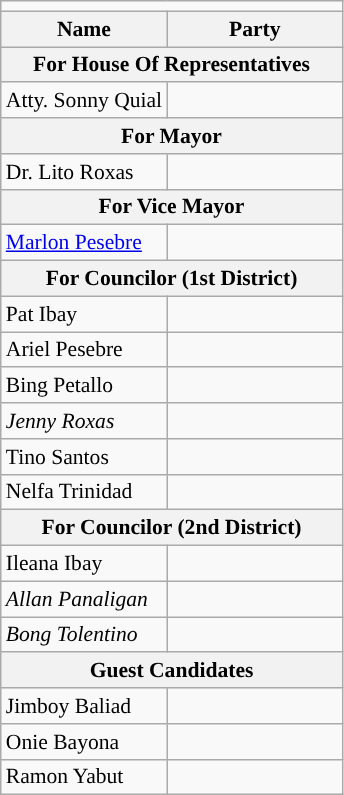<table class="wikitable" style="font-size:90%">
<tr>
<td colspan="5" style="color:inherit;background:"></td>
</tr>
<tr>
<th !width=150px>Name</th>
<th colspan=2 width=110px>Party</th>
</tr>
<tr>
<th colspan="3">For House Of Representatives</th>
</tr>
<tr>
<td>Atty. Sonny Quial</td>
<td></td>
</tr>
<tr>
<th colspan="3">For Mayor</th>
</tr>
<tr>
<td>Dr. Lito Roxas</td>
<td></td>
</tr>
<tr>
<th colspan="3">For Vice Mayor</th>
</tr>
<tr>
<td><a href='#'>Marlon Pesebre</a></td>
<td></td>
</tr>
<tr>
<th colspan="3">For Councilor (1st District)</th>
</tr>
<tr>
<td>Pat Ibay</td>
<td></td>
</tr>
<tr>
<td>Ariel Pesebre</td>
<td></td>
</tr>
<tr>
<td>Bing Petallo</td>
<td></td>
</tr>
<tr>
<td><em>Jenny Roxas</em></td>
<td></td>
</tr>
<tr>
<td>Tino Santos</td>
<td></td>
</tr>
<tr>
<td>Nelfa Trinidad</td>
<td></td>
</tr>
<tr>
<th colspan="3">For Councilor (2nd District)</th>
</tr>
<tr>
<td>Ileana Ibay</td>
<td></td>
</tr>
<tr>
<td><em>Allan Panaligan</em></td>
<td></td>
</tr>
<tr>
<td><em>Bong Tolentino</em></td>
<td></td>
</tr>
<tr>
<th colspan="3">Guest Candidates</th>
</tr>
<tr>
<td>Jimboy Baliad</td>
<td></td>
</tr>
<tr>
<td>Onie Bayona</td>
<td></td>
</tr>
<tr>
<td>Ramon Yabut</td>
<td></td>
</tr>
</table>
